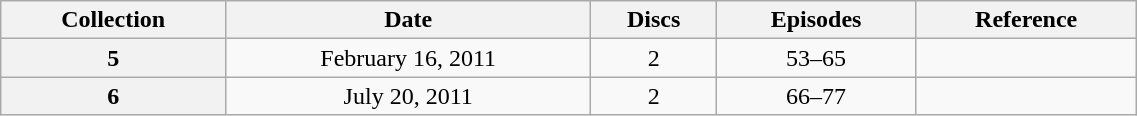<table class="wikitable" style="text-align: center; width: 60%;">
<tr>
<th scope="col" 175px;>Collection</th>
<th scope="col" 125px;>Date</th>
<th scope="col">Discs</th>
<th scope="col">Episodes</th>
<th scope="col">Reference</th>
</tr>
<tr>
<th scope="row">5</th>
<td>February 16, 2011</td>
<td>2</td>
<td>53–65</td>
<td></td>
</tr>
<tr>
<th scope="row">6</th>
<td>July 20, 2011</td>
<td>2</td>
<td>66–77</td>
<td></td>
</tr>
</table>
